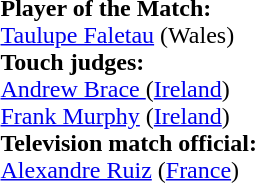<table style="width:100%">
<tr>
<td><br><strong>Player of the Match:</strong>
<br><a href='#'>Taulupe Faletau</a> (Wales)<br><strong>Touch judges:</strong>
<br><a href='#'>Andrew Brace </a> (<a href='#'>Ireland</a>)
<br><a href='#'>Frank Murphy</a> (<a href='#'>Ireland</a>)
<br><strong>Television match official:</strong>
<br><a href='#'>Alexandre Ruiz</a> (<a href='#'>France</a>)</td>
</tr>
</table>
